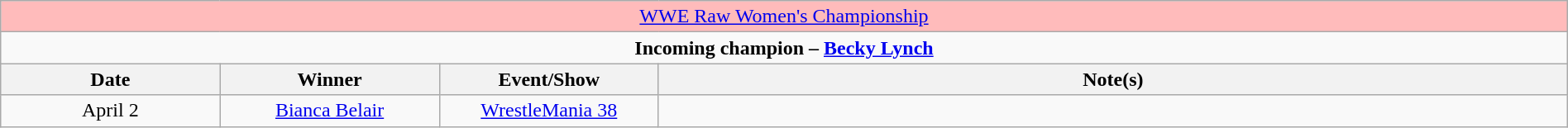<table class="wikitable" style="text-align:center; width:100%;">
<tr style="background:#FBB;">
<td colspan="4" style="text-align: center;"><a href='#'>WWE Raw Women's Championship</a></td>
</tr>
<tr>
<td colspan="4" style="text-align: center;"><strong>Incoming champion – <a href='#'>Becky Lynch</a></strong></td>
</tr>
<tr>
<th width=14%>Date</th>
<th width=14%>Winner</th>
<th width=14%>Event/Show</th>
<th width=58%>Note(s)</th>
</tr>
<tr>
<td>April 2</td>
<td><a href='#'>Bianca Belair</a></td>
<td><a href='#'>WrestleMania 38</a><br></td>
<td></td>
</tr>
</table>
